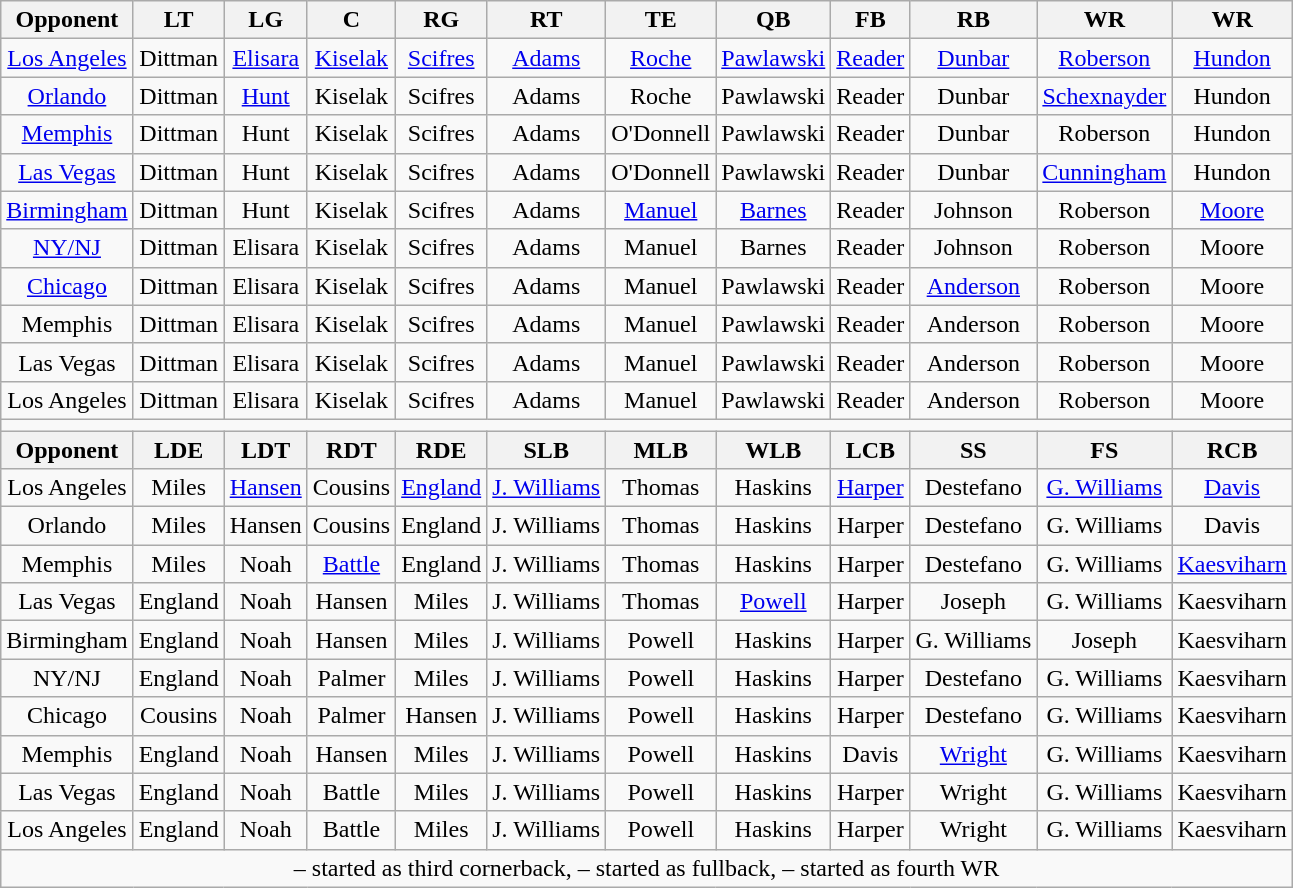<table class="wikitable" style="text-align:center">
<tr>
<th>Opponent</th>
<th>LT</th>
<th>LG</th>
<th>C</th>
<th>RG</th>
<th>RT</th>
<th>TE</th>
<th>QB</th>
<th>FB</th>
<th>RB</th>
<th>WR</th>
<th>WR</th>
</tr>
<tr>
<td><a href='#'>Los Angeles</a></td>
<td>Dittman</td>
<td><a href='#'>Elisara</a></td>
<td><a href='#'>Kiselak</a></td>
<td><a href='#'>Scifres</a></td>
<td><a href='#'>Adams</a></td>
<td><a href='#'>Roche</a></td>
<td><a href='#'>Pawlawski</a></td>
<td><a href='#'>Reader</a></td>
<td><a href='#'>Dunbar</a></td>
<td><a href='#'>Roberson</a></td>
<td><a href='#'>Hundon</a></td>
</tr>
<tr>
<td><a href='#'>Orlando</a></td>
<td>Dittman</td>
<td><a href='#'>Hunt</a></td>
<td>Kiselak</td>
<td>Scifres</td>
<td>Adams</td>
<td>Roche</td>
<td>Pawlawski</td>
<td>Reader</td>
<td>Dunbar</td>
<td><a href='#'>Schexnayder</a></td>
<td>Hundon</td>
</tr>
<tr>
<td><a href='#'>Memphis</a></td>
<td>Dittman</td>
<td>Hunt</td>
<td>Kiselak</td>
<td>Scifres</td>
<td>Adams</td>
<td>O'Donnell</td>
<td>Pawlawski</td>
<td>Reader</td>
<td>Dunbar</td>
<td>Roberson</td>
<td>Hundon</td>
</tr>
<tr>
<td><a href='#'>Las Vegas</a></td>
<td>Dittman</td>
<td>Hunt</td>
<td>Kiselak</td>
<td>Scifres</td>
<td>Adams</td>
<td>O'Donnell</td>
<td>Pawlawski</td>
<td>Reader</td>
<td>Dunbar</td>
<td><a href='#'>Cunningham</a></td>
<td>Hundon</td>
</tr>
<tr>
<td><a href='#'>Birmingham</a></td>
<td>Dittman</td>
<td>Hunt</td>
<td>Kiselak</td>
<td>Scifres</td>
<td>Adams</td>
<td><a href='#'>Manuel</a></td>
<td><a href='#'>Barnes</a></td>
<td>Reader</td>
<td>Johnson</td>
<td>Roberson</td>
<td><a href='#'>Moore</a></td>
</tr>
<tr>
<td><a href='#'>NY/NJ</a></td>
<td>Dittman</td>
<td>Elisara</td>
<td>Kiselak</td>
<td>Scifres</td>
<td>Adams</td>
<td>Manuel</td>
<td>Barnes</td>
<td>Reader</td>
<td>Johnson</td>
<td>Roberson</td>
<td>Moore</td>
</tr>
<tr>
<td><a href='#'>Chicago</a></td>
<td>Dittman</td>
<td>Elisara</td>
<td>Kiselak</td>
<td>Scifres</td>
<td>Adams</td>
<td>Manuel</td>
<td>Pawlawski</td>
<td>Reader</td>
<td><a href='#'>Anderson</a></td>
<td>Roberson</td>
<td>Moore</td>
</tr>
<tr>
<td>Memphis</td>
<td>Dittman</td>
<td>Elisara</td>
<td>Kiselak</td>
<td>Scifres</td>
<td>Adams</td>
<td>Manuel</td>
<td>Pawlawski</td>
<td>Reader</td>
<td>Anderson</td>
<td>Roberson</td>
<td>Moore</td>
</tr>
<tr>
<td>Las Vegas</td>
<td>Dittman</td>
<td>Elisara</td>
<td>Kiselak</td>
<td>Scifres</td>
<td>Adams</td>
<td>Manuel</td>
<td>Pawlawski</td>
<td>Reader</td>
<td>Anderson</td>
<td>Roberson</td>
<td>Moore</td>
</tr>
<tr>
<td>Los Angeles</td>
<td>Dittman</td>
<td>Elisara</td>
<td>Kiselak</td>
<td>Scifres</td>
<td>Adams</td>
<td>Manuel</td>
<td>Pawlawski</td>
<td>Reader</td>
<td>Anderson</td>
<td>Roberson</td>
<td>Moore</td>
</tr>
<tr>
<td colspan="12"></td>
</tr>
<tr>
<th>Opponent</th>
<th>LDE</th>
<th>LDT</th>
<th>RDT</th>
<th>RDE</th>
<th>SLB</th>
<th>MLB</th>
<th>WLB</th>
<th>LCB</th>
<th>SS</th>
<th>FS</th>
<th>RCB</th>
</tr>
<tr>
<td>Los Angeles</td>
<td>Miles</td>
<td><a href='#'>Hansen</a></td>
<td>Cousins</td>
<td><a href='#'>England</a></td>
<td><a href='#'>J. Williams</a></td>
<td>Thomas</td>
<td>Haskins</td>
<td><a href='#'>Harper</a></td>
<td>Destefano</td>
<td><a href='#'>G. Williams</a></td>
<td><a href='#'>Davis</a></td>
</tr>
<tr>
<td>Orlando</td>
<td>Miles</td>
<td>Hansen</td>
<td>Cousins</td>
<td>England</td>
<td>J. Williams</td>
<td>Thomas</td>
<td>Haskins</td>
<td>Harper</td>
<td>Destefano</td>
<td>G. Williams</td>
<td>Davis</td>
</tr>
<tr>
<td>Memphis</td>
<td>Miles</td>
<td>Noah</td>
<td><a href='#'>Battle</a></td>
<td>England</td>
<td>J. Williams</td>
<td>Thomas</td>
<td>Haskins</td>
<td>Harper</td>
<td>Destefano</td>
<td>G. Williams</td>
<td><a href='#'>Kaesviharn</a></td>
</tr>
<tr>
<td>Las Vegas</td>
<td>England</td>
<td>Noah</td>
<td>Hansen</td>
<td>Miles</td>
<td>J. Williams</td>
<td>Thomas</td>
<td><a href='#'>Powell</a></td>
<td>Harper</td>
<td>Joseph</td>
<td>G. Williams</td>
<td>Kaesviharn</td>
</tr>
<tr>
<td>Birmingham</td>
<td>England</td>
<td>Noah</td>
<td>Hansen</td>
<td>Miles</td>
<td>J. Williams</td>
<td>Powell</td>
<td>Haskins</td>
<td>Harper</td>
<td>G. Williams</td>
<td>Joseph</td>
<td>Kaesviharn</td>
</tr>
<tr>
<td>NY/NJ</td>
<td>England</td>
<td>Noah</td>
<td>Palmer</td>
<td>Miles</td>
<td>J. Williams</td>
<td>Powell</td>
<td>Haskins</td>
<td>Harper</td>
<td>Destefano</td>
<td>G. Williams</td>
<td>Kaesviharn</td>
</tr>
<tr>
<td>Chicago</td>
<td>Cousins</td>
<td>Noah</td>
<td>Palmer</td>
<td>Hansen</td>
<td>J. Williams</td>
<td>Powell</td>
<td>Haskins</td>
<td>Harper</td>
<td>Destefano</td>
<td>G. Williams</td>
<td>Kaesviharn</td>
</tr>
<tr>
<td>Memphis</td>
<td>England</td>
<td>Noah</td>
<td>Hansen</td>
<td>Miles</td>
<td>J. Williams</td>
<td>Powell</td>
<td>Haskins</td>
<td>Davis</td>
<td><a href='#'>Wright</a></td>
<td>G. Williams</td>
<td>Kaesviharn</td>
</tr>
<tr>
<td>Las Vegas</td>
<td>England</td>
<td>Noah</td>
<td>Battle</td>
<td>Miles</td>
<td>J. Williams</td>
<td>Powell</td>
<td>Haskins</td>
<td>Harper</td>
<td>Wright</td>
<td>G. Williams</td>
<td>Kaesviharn</td>
</tr>
<tr>
<td>Los Angeles</td>
<td>England</td>
<td>Noah</td>
<td>Battle</td>
<td>Miles</td>
<td>J. Williams</td>
<td>Powell</td>
<td>Haskins</td>
<td>Harper</td>
<td>Wright</td>
<td>G. Williams</td>
<td>Kaesviharn</td>
</tr>
<tr>
<td colspan="12" text-align:center> – started as third cornerback,  – started as fullback,  – started as fourth WR</td>
</tr>
</table>
